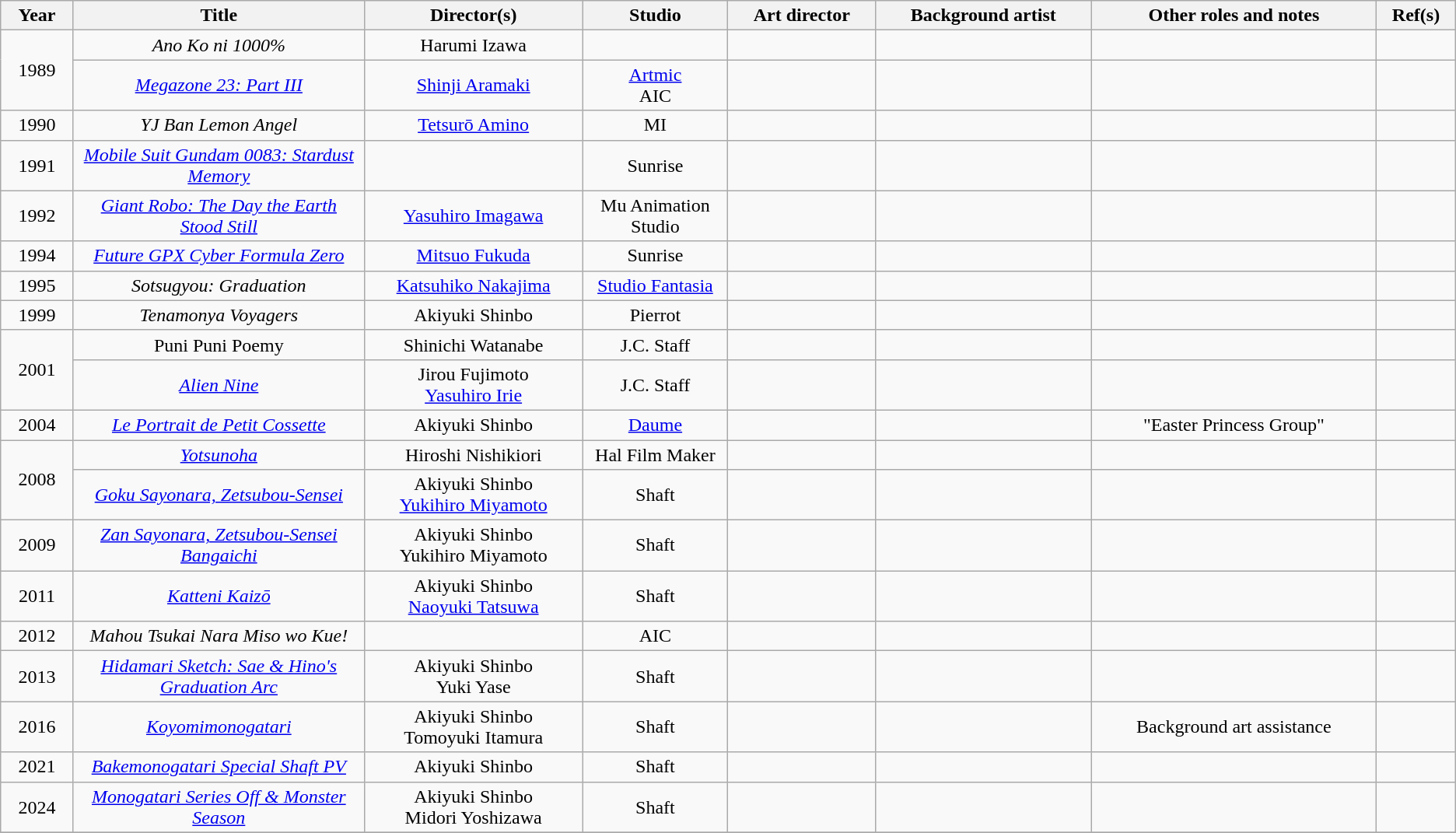<table class="wikitable sortable" style="text-align:center; margin=auto; ">
<tr>
<th scope="col" width=5%>Year</th>
<th scope="col" width=20%>Title</th>
<th scope="col" width=15%>Director(s)</th>
<th scope="col" width=10%>Studio</th>
<th scope="col" class="unsortable">Art director</th>
<th scope="col" class="unsortable">Background artist</th>
<th scope="col" class="unsortable">Other roles and notes</th>
<th scope="col" class="unsortable">Ref(s)</th>
</tr>
<tr>
<td rowspan="2">1989</td>
<td><em>Ano Ko ni 1000%</em></td>
<td>Harumi Izawa</td>
<td></td>
<td></td>
<td></td>
<td></td>
<td></td>
</tr>
<tr>
<td><em><a href='#'>Megazone 23: Part III</a></em></td>
<td><a href='#'>Shinji Aramaki</a></td>
<td><a href='#'>Artmic</a><br>AIC</td>
<td></td>
<td></td>
<td></td>
<td></td>
</tr>
<tr>
<td>1990</td>
<td><em>YJ Ban Lemon Angel </em></td>
<td><a href='#'>Tetsurō Amino</a></td>
<td>MI</td>
<td></td>
<td></td>
<td></td>
<td></td>
</tr>
<tr>
<td>1991</td>
<td><em><a href='#'>Mobile Suit Gundam 0083: Stardust Memory</a></em></td>
<td><br></td>
<td>Sunrise</td>
<td></td>
<td></td>
<td></td>
<td></td>
</tr>
<tr>
<td>1992</td>
<td><em><a href='#'>Giant Robo: The Day the Earth Stood Still</a></em></td>
<td><a href='#'>Yasuhiro Imagawa</a></td>
<td>Mu Animation Studio</td>
<td></td>
<td></td>
<td></td>
<td></td>
</tr>
<tr>
<td>1994</td>
<td><em><a href='#'>Future GPX Cyber Formula Zero</a></em></td>
<td><a href='#'>Mitsuo Fukuda</a></td>
<td>Sunrise</td>
<td></td>
<td></td>
<td></td>
<td></td>
</tr>
<tr>
<td>1995</td>
<td><em>Sotsugyou: Graduation</em></td>
<td><a href='#'>Katsuhiko Nakajima</a></td>
<td><a href='#'>Studio Fantasia</a></td>
<td></td>
<td></td>
<td></td>
<td></td>
</tr>
<tr>
<td>1999</td>
<td><em>Tenamonya Voyagers</em></td>
<td>Akiyuki Shinbo</td>
<td>Pierrot</td>
<td></td>
<td></td>
<td></td>
<td></td>
</tr>
<tr>
<td rowspan="2">2001</td>
<td>Puni Puni Poemy</td>
<td>Shinichi Watanabe</td>
<td>J.C. Staff</td>
<td></td>
<td></td>
<td></td>
<td></td>
</tr>
<tr>
<td><em><a href='#'>Alien Nine</a></em></td>
<td>Jirou Fujimoto<br><a href='#'>Yasuhiro Irie</a></td>
<td>J.C. Staff</td>
<td></td>
<td></td>
<td></td>
<td></td>
</tr>
<tr>
<td>2004</td>
<td><em><a href='#'>Le Portrait de Petit Cossette</a></em></td>
<td>Akiyuki Shinbo</td>
<td><a href='#'>Daume</a></td>
<td></td>
<td></td>
<td>"Easter Princess Group"</td>
<td></td>
</tr>
<tr>
<td rowspan="2">2008</td>
<td><em><a href='#'>Yotsunoha</a></em></td>
<td>Hiroshi Nishikiori</td>
<td>Hal Film Maker</td>
<td></td>
<td></td>
<td></td>
<td></td>
</tr>
<tr>
<td><em><a href='#'>Goku Sayonara, Zetsubou-Sensei</a></em></td>
<td>Akiyuki Shinbo<br><a href='#'>Yukihiro Miyamoto</a></td>
<td>Shaft</td>
<td></td>
<td></td>
<td></td>
<td></td>
</tr>
<tr>
<td>2009</td>
<td><em><a href='#'>Zan Sayonara, Zetsubou-Sensei Bangaichi</a></em></td>
<td>Akiyuki Shinbo<br>Yukihiro Miyamoto</td>
<td>Shaft</td>
<td></td>
<td></td>
<td></td>
<td></td>
</tr>
<tr>
<td>2011</td>
<td><em><a href='#'>Katteni Kaizō</a></em></td>
<td>Akiyuki Shinbo<br><a href='#'>Naoyuki Tatsuwa</a></td>
<td>Shaft</td>
<td></td>
<td></td>
<td></td>
<td></td>
</tr>
<tr>
<td>2012</td>
<td><em>Mahou Tsukai Nara Miso wo Kue!</em></td>
<td></td>
<td>AIC</td>
<td></td>
<td></td>
<td></td>
<td></td>
</tr>
<tr>
<td>2013</td>
<td><em><a href='#'>Hidamari Sketch: Sae & Hino's Graduation Arc</a></em></td>
<td>Akiyuki Shinbo<br>Yuki Yase</td>
<td>Shaft</td>
<td></td>
<td></td>
<td></td>
<td></td>
</tr>
<tr>
<td>2016</td>
<td><em><a href='#'>Koyomimonogatari</a></em></td>
<td>Akiyuki Shinbo<br>Tomoyuki Itamura</td>
<td>Shaft</td>
<td></td>
<td></td>
<td>Background art assistance</td>
<td></td>
</tr>
<tr>
<td>2021</td>
<td><em><a href='#'>Bakemonogatari Special Shaft PV</a></em></td>
<td>Akiyuki Shinbo</td>
<td>Shaft</td>
<td></td>
<td></td>
<td></td>
<td></td>
</tr>
<tr>
<td>2024</td>
<td><em><a href='#'>Monogatari Series Off & Monster Season</a></em></td>
<td>Akiyuki Shinbo<br>Midori Yoshizawa</td>
<td>Shaft</td>
<td></td>
<td></td>
<td></td>
<td></td>
</tr>
<tr>
</tr>
</table>
